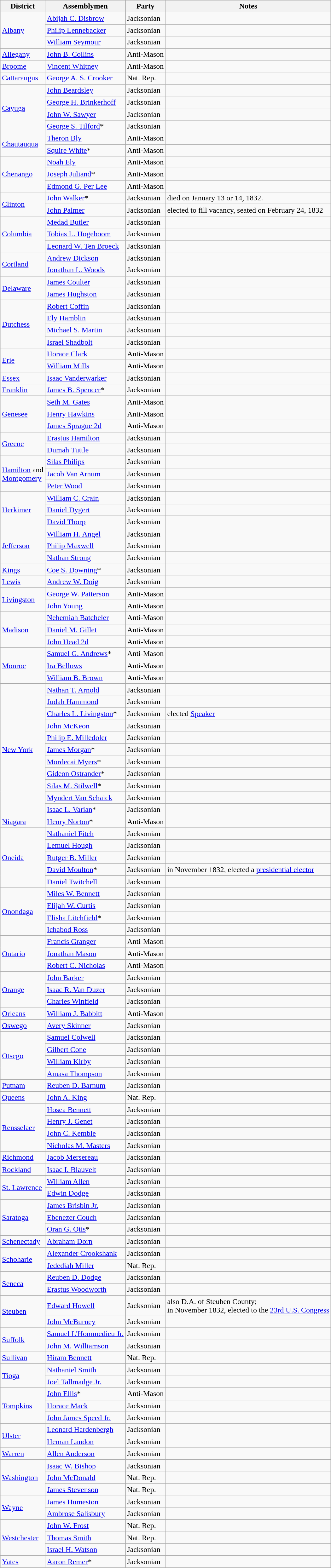<table class=wikitable>
<tr>
<th>District</th>
<th>Assemblymen</th>
<th>Party</th>
<th>Notes</th>
</tr>
<tr>
<td rowspan="3"><a href='#'>Albany</a></td>
<td><a href='#'>Abijah C. Disbrow</a></td>
<td>Jacksonian</td>
<td></td>
</tr>
<tr>
<td><a href='#'>Philip Lennebacker</a></td>
<td>Jacksonian</td>
<td></td>
</tr>
<tr>
<td><a href='#'>William Seymour</a></td>
<td>Jacksonian</td>
<td></td>
</tr>
<tr>
<td><a href='#'>Allegany</a></td>
<td><a href='#'>John B. Collins</a></td>
<td>Anti-Mason</td>
<td></td>
</tr>
<tr>
<td><a href='#'>Broome</a></td>
<td><a href='#'>Vincent Whitney</a></td>
<td>Anti-Mason</td>
<td></td>
</tr>
<tr>
<td><a href='#'>Cattaraugus</a></td>
<td><a href='#'>George A. S. Crooker</a></td>
<td>Nat. Rep.</td>
<td></td>
</tr>
<tr>
<td rowspan="4"><a href='#'>Cayuga</a></td>
<td><a href='#'>John Beardsley</a></td>
<td>Jacksonian</td>
<td></td>
</tr>
<tr>
<td><a href='#'>George H. Brinkerhoff</a></td>
<td>Jacksonian</td>
<td></td>
</tr>
<tr>
<td><a href='#'>John W. Sawyer</a></td>
<td>Jacksonian</td>
<td></td>
</tr>
<tr>
<td><a href='#'>George S. Tilford</a>*</td>
<td>Jacksonian</td>
<td></td>
</tr>
<tr>
<td rowspan="2"><a href='#'>Chautauqua</a></td>
<td><a href='#'>Theron Bly</a></td>
<td>Anti-Mason</td>
<td></td>
</tr>
<tr>
<td><a href='#'>Squire White</a>*</td>
<td>Anti-Mason</td>
<td></td>
</tr>
<tr>
<td rowspan="3"><a href='#'>Chenango</a></td>
<td><a href='#'>Noah Ely</a></td>
<td>Anti-Mason</td>
<td></td>
</tr>
<tr>
<td><a href='#'>Joseph Juliand</a>*</td>
<td>Anti-Mason</td>
<td></td>
</tr>
<tr>
<td><a href='#'>Edmond G. Per Lee</a></td>
<td>Anti-Mason</td>
<td></td>
</tr>
<tr>
<td rowspan="2"><a href='#'>Clinton</a></td>
<td><a href='#'>John Walker</a>*</td>
<td>Jacksonian</td>
<td>died on January 13 or 14, 1832.</td>
</tr>
<tr>
<td><a href='#'>John Palmer</a></td>
<td>Jacksonian</td>
<td>elected to fill vacancy, seated on February 24, 1832</td>
</tr>
<tr>
<td rowspan="3"><a href='#'>Columbia</a></td>
<td><a href='#'>Medad Butler</a></td>
<td>Jacksonian</td>
<td></td>
</tr>
<tr>
<td><a href='#'>Tobias L. Hogeboom</a></td>
<td>Jacksonian</td>
<td></td>
</tr>
<tr>
<td><a href='#'>Leonard W. Ten Broeck</a></td>
<td>Jacksonian</td>
<td></td>
</tr>
<tr>
<td rowspan="2"><a href='#'>Cortland</a></td>
<td><a href='#'>Andrew Dickson</a></td>
<td>Jacksonian</td>
<td></td>
</tr>
<tr>
<td><a href='#'>Jonathan L. Woods</a></td>
<td>Jacksonian</td>
<td></td>
</tr>
<tr>
<td rowspan="2"><a href='#'>Delaware</a></td>
<td><a href='#'>James Coulter</a></td>
<td>Jacksonian</td>
<td></td>
</tr>
<tr>
<td><a href='#'>James Hughston</a></td>
<td>Jacksonian</td>
<td></td>
</tr>
<tr>
<td rowspan="4"><a href='#'>Dutchess</a></td>
<td><a href='#'>Robert Coffin</a></td>
<td>Jacksonian</td>
<td></td>
</tr>
<tr>
<td><a href='#'>Ely Hamblin</a></td>
<td>Jacksonian</td>
<td></td>
</tr>
<tr>
<td><a href='#'>Michael S. Martin</a></td>
<td>Jacksonian</td>
<td></td>
</tr>
<tr>
<td><a href='#'>Israel Shadbolt</a></td>
<td>Jacksonian</td>
<td></td>
</tr>
<tr>
<td rowspan="2"><a href='#'>Erie</a></td>
<td><a href='#'>Horace Clark</a></td>
<td>Anti-Mason</td>
<td></td>
</tr>
<tr>
<td><a href='#'>William Mills</a></td>
<td>Anti-Mason</td>
<td></td>
</tr>
<tr>
<td><a href='#'>Essex</a></td>
<td><a href='#'>Isaac Vanderwarker</a></td>
<td>Jacksonian</td>
<td></td>
</tr>
<tr>
<td><a href='#'>Franklin</a></td>
<td><a href='#'>James B. Spencer</a>*</td>
<td>Jacksonian</td>
<td></td>
</tr>
<tr>
<td rowspan="3"><a href='#'>Genesee</a></td>
<td><a href='#'>Seth M. Gates</a></td>
<td>Anti-Mason</td>
<td></td>
</tr>
<tr>
<td><a href='#'>Henry Hawkins</a></td>
<td>Anti-Mason</td>
<td></td>
</tr>
<tr>
<td><a href='#'>James Sprague 2d</a></td>
<td>Anti-Mason</td>
<td></td>
</tr>
<tr>
<td rowspan="2"><a href='#'>Greene</a></td>
<td><a href='#'>Erastus Hamilton</a></td>
<td>Jacksonian</td>
<td></td>
</tr>
<tr>
<td><a href='#'>Dumah Tuttle</a></td>
<td>Jacksonian</td>
<td></td>
</tr>
<tr>
<td rowspan="3"><a href='#'>Hamilton</a> and <br><a href='#'>Montgomery</a></td>
<td><a href='#'>Silas Philips</a></td>
<td>Jacksonian</td>
<td></td>
</tr>
<tr>
<td><a href='#'>Jacob Van Arnum</a></td>
<td>Jacksonian</td>
<td></td>
</tr>
<tr>
<td><a href='#'>Peter Wood</a></td>
<td>Jacksonian</td>
<td></td>
</tr>
<tr>
<td rowspan="3"><a href='#'>Herkimer</a></td>
<td><a href='#'>William C. Crain</a></td>
<td>Jacksonian</td>
<td></td>
</tr>
<tr>
<td><a href='#'>Daniel Dygert</a></td>
<td>Jacksonian</td>
<td></td>
</tr>
<tr>
<td><a href='#'>David Thorp</a></td>
<td>Jacksonian</td>
<td></td>
</tr>
<tr>
<td rowspan="3"><a href='#'>Jefferson</a></td>
<td><a href='#'>William H. Angel</a></td>
<td>Jacksonian</td>
<td></td>
</tr>
<tr>
<td><a href='#'>Philip Maxwell</a></td>
<td>Jacksonian</td>
<td></td>
</tr>
<tr>
<td><a href='#'>Nathan Strong</a></td>
<td>Jacksonian</td>
<td></td>
</tr>
<tr>
<td><a href='#'>Kings</a></td>
<td><a href='#'>Coe S. Downing</a>*</td>
<td>Jacksonian</td>
<td></td>
</tr>
<tr>
<td><a href='#'>Lewis</a></td>
<td><a href='#'>Andrew W. Doig</a></td>
<td>Jacksonian</td>
<td></td>
</tr>
<tr>
<td rowspan="2"><a href='#'>Livingston</a></td>
<td><a href='#'>George W. Patterson</a></td>
<td>Anti-Mason</td>
<td></td>
</tr>
<tr>
<td><a href='#'>John Young</a></td>
<td>Anti-Mason</td>
<td></td>
</tr>
<tr>
<td rowspan="3"><a href='#'>Madison</a></td>
<td><a href='#'>Nehemiah Batcheler</a></td>
<td>Anti-Mason</td>
<td></td>
</tr>
<tr>
<td><a href='#'>Daniel M. Gillet</a></td>
<td>Anti-Mason</td>
<td></td>
</tr>
<tr>
<td><a href='#'>John Head 2d</a></td>
<td>Anti-Mason</td>
<td></td>
</tr>
<tr>
<td rowspan="3"><a href='#'>Monroe</a></td>
<td><a href='#'>Samuel G. Andrews</a>*</td>
<td>Anti-Mason</td>
<td></td>
</tr>
<tr>
<td><a href='#'>Ira Bellows</a></td>
<td>Anti-Mason</td>
<td></td>
</tr>
<tr>
<td><a href='#'>William B. Brown</a></td>
<td>Anti-Mason</td>
<td></td>
</tr>
<tr>
<td rowspan="11"><a href='#'>New York</a></td>
<td><a href='#'>Nathan T. Arnold</a></td>
<td>Jacksonian</td>
<td></td>
</tr>
<tr>
<td><a href='#'>Judah Hammond</a></td>
<td>Jacksonian</td>
<td></td>
</tr>
<tr>
<td><a href='#'>Charles L. Livingston</a>*</td>
<td>Jacksonian</td>
<td>elected <a href='#'>Speaker</a></td>
</tr>
<tr>
<td><a href='#'>John McKeon</a></td>
<td>Jacksonian</td>
<td></td>
</tr>
<tr>
<td><a href='#'>Philip E. Milledoler</a></td>
<td>Jacksonian</td>
<td></td>
</tr>
<tr>
<td><a href='#'>James Morgan</a>*</td>
<td>Jacksonian</td>
<td></td>
</tr>
<tr>
<td><a href='#'>Mordecai Myers</a>*</td>
<td>Jacksonian</td>
<td></td>
</tr>
<tr>
<td><a href='#'>Gideon Ostrander</a>*</td>
<td>Jacksonian</td>
<td></td>
</tr>
<tr>
<td><a href='#'>Silas M. Stilwell</a>*</td>
<td>Jacksonian</td>
<td></td>
</tr>
<tr>
<td><a href='#'>Myndert Van Schaick</a></td>
<td>Jacksonian</td>
<td></td>
</tr>
<tr>
<td><a href='#'>Isaac L. Varian</a>*</td>
<td>Jacksonian</td>
<td></td>
</tr>
<tr>
<td><a href='#'>Niagara</a></td>
<td><a href='#'>Henry Norton</a>*</td>
<td>Anti-Mason</td>
<td></td>
</tr>
<tr>
<td rowspan="5"><a href='#'>Oneida</a></td>
<td><a href='#'>Nathaniel Fitch</a></td>
<td>Jacksonian</td>
<td></td>
</tr>
<tr>
<td><a href='#'>Lemuel Hough</a></td>
<td>Jacksonian</td>
<td></td>
</tr>
<tr>
<td><a href='#'>Rutger B. Miller</a></td>
<td>Jacksonian</td>
<td></td>
</tr>
<tr>
<td><a href='#'>David Moulton</a>*</td>
<td>Jacksonian</td>
<td>in November 1832, elected a <a href='#'>presidential elector</a></td>
</tr>
<tr>
<td><a href='#'>Daniel Twitchell</a></td>
<td>Jacksonian</td>
<td></td>
</tr>
<tr>
<td rowspan="4"><a href='#'>Onondaga</a></td>
<td><a href='#'>Miles W. Bennett</a></td>
<td>Jacksonian</td>
<td></td>
</tr>
<tr>
<td><a href='#'>Elijah W. Curtis</a></td>
<td>Jacksonian</td>
<td></td>
</tr>
<tr>
<td><a href='#'>Elisha Litchfield</a>*</td>
<td>Jacksonian</td>
<td></td>
</tr>
<tr>
<td><a href='#'>Ichabod Ross</a></td>
<td>Jacksonian</td>
<td></td>
</tr>
<tr>
<td rowspan="3"><a href='#'>Ontario</a></td>
<td><a href='#'>Francis Granger</a></td>
<td>Anti-Mason</td>
<td></td>
</tr>
<tr>
<td><a href='#'>Jonathan Mason</a></td>
<td>Anti-Mason</td>
<td></td>
</tr>
<tr>
<td><a href='#'>Robert C. Nicholas</a></td>
<td>Anti-Mason</td>
<td></td>
</tr>
<tr>
<td rowspan="3"><a href='#'>Orange</a></td>
<td><a href='#'>John Barker</a></td>
<td>Jacksonian</td>
<td></td>
</tr>
<tr>
<td><a href='#'>Isaac R. Van Duzer</a></td>
<td>Jacksonian</td>
<td></td>
</tr>
<tr>
<td><a href='#'>Charles Winfield</a></td>
<td>Jacksonian</td>
<td></td>
</tr>
<tr>
<td><a href='#'>Orleans</a></td>
<td><a href='#'>William J. Babbitt</a></td>
<td>Anti-Mason</td>
<td></td>
</tr>
<tr>
<td><a href='#'>Oswego</a></td>
<td><a href='#'>Avery Skinner</a></td>
<td>Jacksonian</td>
<td></td>
</tr>
<tr>
<td rowspan="4"><a href='#'>Otsego</a></td>
<td><a href='#'>Samuel Colwell</a></td>
<td>Jacksonian</td>
<td></td>
</tr>
<tr>
<td><a href='#'>Gilbert Cone</a></td>
<td>Jacksonian</td>
<td></td>
</tr>
<tr>
<td><a href='#'>William Kirby</a></td>
<td>Jacksonian</td>
<td></td>
</tr>
<tr>
<td><a href='#'>Amasa Thompson</a></td>
<td>Jacksonian</td>
<td></td>
</tr>
<tr>
<td><a href='#'>Putnam</a></td>
<td><a href='#'>Reuben D. Barnum</a></td>
<td>Jacksonian</td>
<td></td>
</tr>
<tr>
<td><a href='#'>Queens</a></td>
<td><a href='#'>John A. King</a></td>
<td>Nat. Rep.</td>
<td></td>
</tr>
<tr>
<td rowspan="4"><a href='#'>Rensselaer</a></td>
<td><a href='#'>Hosea Bennett</a></td>
<td>Jacksonian</td>
<td></td>
</tr>
<tr>
<td><a href='#'>Henry J. Genet</a></td>
<td>Jacksonian</td>
<td></td>
</tr>
<tr>
<td><a href='#'>John C. Kemble</a></td>
<td>Jacksonian</td>
<td></td>
</tr>
<tr>
<td><a href='#'>Nicholas M. Masters</a></td>
<td>Jacksonian</td>
<td></td>
</tr>
<tr>
<td><a href='#'>Richmond</a></td>
<td><a href='#'>Jacob Mersereau</a></td>
<td>Jacksonian</td>
<td></td>
</tr>
<tr>
<td><a href='#'>Rockland</a></td>
<td><a href='#'>Isaac I. Blauvelt</a></td>
<td>Jacksonian</td>
<td></td>
</tr>
<tr>
<td rowspan="2"><a href='#'>St. Lawrence</a></td>
<td><a href='#'>William Allen</a></td>
<td>Jacksonian</td>
<td></td>
</tr>
<tr>
<td><a href='#'>Edwin Dodge</a></td>
<td>Jacksonian</td>
<td></td>
</tr>
<tr>
<td rowspan="3"><a href='#'>Saratoga</a></td>
<td><a href='#'>James Brisbin Jr.</a></td>
<td>Jacksonian</td>
<td></td>
</tr>
<tr>
<td><a href='#'>Ebenezer Couch</a></td>
<td>Jacksonian</td>
<td></td>
</tr>
<tr>
<td><a href='#'>Oran G. Otis</a>*</td>
<td>Jacksonian</td>
<td></td>
</tr>
<tr>
<td><a href='#'>Schenectady</a></td>
<td><a href='#'>Abraham Dorn</a></td>
<td>Jacksonian</td>
<td></td>
</tr>
<tr>
<td rowspan="2"><a href='#'>Schoharie</a></td>
<td><a href='#'>Alexander Crookshank</a></td>
<td>Jacksonian</td>
<td></td>
</tr>
<tr>
<td><a href='#'>Jedediah Miller</a></td>
<td>Nat. Rep.</td>
<td></td>
</tr>
<tr>
<td rowspan="2"><a href='#'>Seneca</a></td>
<td><a href='#'>Reuben D. Dodge</a></td>
<td>Jacksonian</td>
<td></td>
</tr>
<tr>
<td><a href='#'>Erastus Woodworth</a></td>
<td>Jacksonian</td>
<td></td>
</tr>
<tr>
<td rowspan="2"><a href='#'>Steuben</a></td>
<td><a href='#'>Edward Howell</a></td>
<td>Jacksonian</td>
<td>also D.A. of Steuben County; <br>in November 1832, elected to the <a href='#'>23rd U.S. Congress</a></td>
</tr>
<tr>
<td><a href='#'>John McBurney</a></td>
<td>Jacksonian</td>
<td></td>
</tr>
<tr>
<td rowspan="2"><a href='#'>Suffolk</a></td>
<td><a href='#'>Samuel L'Hommedieu Jr.</a></td>
<td>Jacksonian</td>
<td></td>
</tr>
<tr>
<td><a href='#'>John M. Williamson</a></td>
<td>Jacksonian</td>
<td></td>
</tr>
<tr>
<td><a href='#'>Sullivan</a></td>
<td><a href='#'>Hiram Bennett</a></td>
<td>Nat. Rep.</td>
<td></td>
</tr>
<tr>
<td rowspan="2"><a href='#'>Tioga</a></td>
<td><a href='#'>Nathaniel Smith</a></td>
<td>Jacksonian</td>
<td></td>
</tr>
<tr>
<td><a href='#'>Joel Tallmadge Jr.</a></td>
<td>Jacksonian</td>
<td></td>
</tr>
<tr>
<td rowspan="3"><a href='#'>Tompkins</a></td>
<td><a href='#'>John Ellis</a>*</td>
<td>Anti-Mason</td>
<td></td>
</tr>
<tr>
<td><a href='#'>Horace Mack</a></td>
<td>Jacksonian</td>
<td></td>
</tr>
<tr>
<td><a href='#'>John James Speed Jr.</a></td>
<td>Jacksonian</td>
<td></td>
</tr>
<tr>
<td rowspan="2"><a href='#'>Ulster</a></td>
<td><a href='#'>Leonard Hardenbergh</a></td>
<td>Jacksonian</td>
<td></td>
</tr>
<tr>
<td><a href='#'>Heman Landon</a></td>
<td>Jacksonian</td>
<td></td>
</tr>
<tr>
<td><a href='#'>Warren</a></td>
<td><a href='#'>Allen Anderson</a></td>
<td>Jacksonian</td>
<td></td>
</tr>
<tr>
<td rowspan="3"><a href='#'>Washington</a></td>
<td><a href='#'>Isaac W. Bishop</a></td>
<td>Jacksonian</td>
<td></td>
</tr>
<tr>
<td><a href='#'>John McDonald</a></td>
<td>Nat. Rep.</td>
<td></td>
</tr>
<tr>
<td><a href='#'>James Stevenson</a></td>
<td>Nat. Rep.</td>
<td></td>
</tr>
<tr>
<td rowspan="2"><a href='#'>Wayne</a></td>
<td><a href='#'>James Humeston</a></td>
<td>Jacksonian</td>
<td></td>
</tr>
<tr>
<td><a href='#'>Ambrose Salisbury</a></td>
<td>Jacksonian</td>
<td></td>
</tr>
<tr>
<td rowspan="3"><a href='#'>Westchester</a></td>
<td><a href='#'>John W. Frost</a></td>
<td>Nat. Rep.</td>
<td></td>
</tr>
<tr>
<td><a href='#'>Thomas Smith</a></td>
<td>Nat. Rep.</td>
<td></td>
</tr>
<tr>
<td><a href='#'>Israel H. Watson</a></td>
<td>Jacksonian</td>
<td></td>
</tr>
<tr>
<td><a href='#'>Yates</a></td>
<td><a href='#'>Aaron Remer</a>*</td>
<td>Jacksonian</td>
<td></td>
</tr>
<tr>
</tr>
</table>
